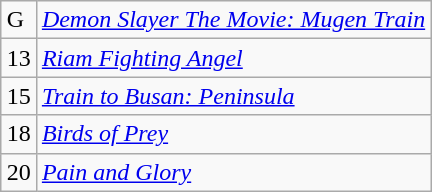<table class="wikitable sortable" style="margin:auto; margin:auto;">
<tr>
<td>G</td>
<td><em><a href='#'>Demon Slayer The Movie: Mugen Train</a></em></td>
</tr>
<tr>
<td>13</td>
<td><em><a href='#'>Riam Fighting Angel</a></em></td>
</tr>
<tr>
<td>15</td>
<td><em><a href='#'>Train to Busan: Peninsula</a></em></td>
</tr>
<tr>
<td>18</td>
<td><em><a href='#'>Birds of Prey</a></em></td>
</tr>
<tr>
<td>20</td>
<td><em><a href='#'>Pain and Glory</a></em></td>
</tr>
</table>
